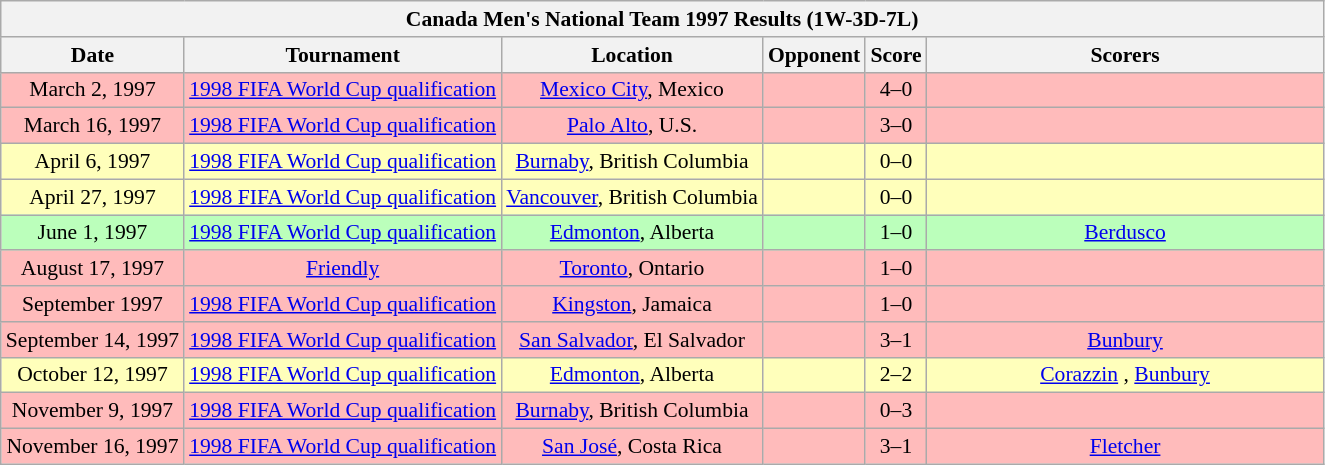<table class="wikitable collapsible collapsed" style="font-size:90%">
<tr>
<th colspan="6"><strong>Canada Men's National Team 1997 Results (1W-3D-7L)</strong></th>
</tr>
<tr>
<th>Date</th>
<th>Tournament</th>
<th>Location</th>
<th>Opponent</th>
<th>Score</th>
<th width=30%>Scorers</th>
</tr>
<tr style="background:#fbb;">
<td style="text-align: center;">March 2, 1997</td>
<td style="text-align: center;"><a href='#'>1998 FIFA World Cup qualification</a></td>
<td style="text-align: center;"><a href='#'>Mexico City</a>, Mexico</td>
<td></td>
<td style="text-align: center;">4–0</td>
<td style="text-align: center;"></td>
</tr>
<tr style="background:#fbb;">
<td style="text-align: center;">March 16, 1997</td>
<td style="text-align: center;"><a href='#'>1998 FIFA World Cup qualification</a></td>
<td style="text-align: center;"><a href='#'>Palo Alto</a>, U.S.</td>
<td></td>
<td style="text-align: center;">3–0</td>
<td style="text-align: center;"></td>
</tr>
<tr style="background:#ffb;">
<td style="text-align: center;">April 6, 1997</td>
<td style="text-align: center;"><a href='#'>1998 FIFA World Cup qualification</a></td>
<td style="text-align: center;"><a href='#'>Burnaby</a>, British Columbia</td>
<td></td>
<td style="text-align: center;">0–0</td>
<td style="text-align: center;"></td>
</tr>
<tr style="background:#ffb;">
<td style="text-align: center;">April 27, 1997</td>
<td style="text-align: center;"><a href='#'>1998 FIFA World Cup qualification</a></td>
<td style="text-align: center;"><a href='#'>Vancouver</a>, British Columbia</td>
<td></td>
<td style="text-align: center;">0–0</td>
<td style="text-align: center;"></td>
</tr>
<tr style="background:#bfb;">
<td style="text-align: center;">June 1, 1997</td>
<td style="text-align: center;"><a href='#'>1998 FIFA World Cup qualification</a></td>
<td style="text-align: center;"><a href='#'>Edmonton</a>, Alberta</td>
<td></td>
<td style="text-align: center;">1–0</td>
<td style="text-align: center;"><a href='#'>Berdusco</a> </td>
</tr>
<tr style="background:#fbb;">
<td style="text-align: center;">August 17, 1997</td>
<td style="text-align: center;"><a href='#'>Friendly</a></td>
<td style="text-align: center;"><a href='#'>Toronto</a>, Ontario</td>
<td></td>
<td style="text-align: center;">1–0</td>
<td style="text-align: center;"></td>
</tr>
<tr style="background:#fbb;">
<td style="text-align: center;">September 1997</td>
<td style="text-align: center;"><a href='#'>1998 FIFA World Cup qualification</a></td>
<td style="text-align: center;"><a href='#'>Kingston</a>, Jamaica</td>
<td></td>
<td style="text-align: center;">1–0</td>
<td style="text-align: center;"></td>
</tr>
<tr style="background:#fbb;">
<td style="text-align: center;">September 14, 1997</td>
<td style="text-align: center;"><a href='#'>1998 FIFA World Cup qualification</a></td>
<td style="text-align: center;"><a href='#'>San Salvador</a>, El Salvador</td>
<td></td>
<td style="text-align: center;">3–1</td>
<td style="text-align: center;"><a href='#'>Bunbury</a> </td>
</tr>
<tr style="background:#ffb;">
<td style="text-align: center;">October 12, 1997</td>
<td style="text-align: center;"><a href='#'>1998 FIFA World Cup qualification</a></td>
<td style="text-align: center;"><a href='#'>Edmonton</a>, Alberta</td>
<td></td>
<td style="text-align: center;">2–2</td>
<td style="text-align: center;"><a href='#'>Corazzin</a> , <a href='#'>Bunbury</a> </td>
</tr>
<tr style="background:#fbb;">
<td style="text-align: center;">November 9, 1997</td>
<td style="text-align: center;"><a href='#'>1998 FIFA World Cup qualification</a></td>
<td style="text-align: center;"><a href='#'>Burnaby</a>, British Columbia</td>
<td></td>
<td style="text-align: center;">0–3</td>
<td style="text-align: center;"></td>
</tr>
<tr style="background:#fbb;">
<td style="text-align: center;">November 16, 1997</td>
<td style="text-align: center;"><a href='#'>1998 FIFA World Cup qualification</a></td>
<td style="text-align: center;"><a href='#'>San José</a>, Costa Rica</td>
<td></td>
<td style="text-align: center;">3–1</td>
<td style="text-align: center;"><a href='#'>Fletcher</a> </td>
</tr>
</table>
